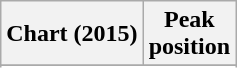<table class="wikitable sortable plainrowheaders" style="text-align:center">
<tr>
<th scope="col">Chart (2015)</th>
<th scope="col">Peak<br> position</th>
</tr>
<tr>
</tr>
<tr>
</tr>
<tr>
</tr>
</table>
